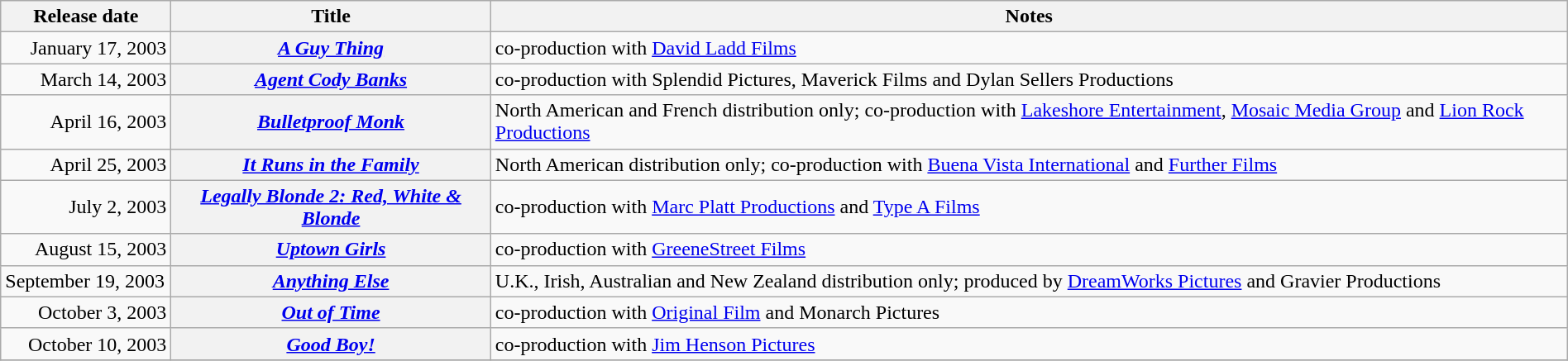<table class="wikitable sortable" style="width:100%;">
<tr>
<th scope="col" style="width:130px;">Release date</th>
<th>Title</th>
<th>Notes</th>
</tr>
<tr>
<td style="text-align:right;">January 17, 2003</td>
<th scope="row"><em><a href='#'>A Guy Thing</a></em></th>
<td>co-production with <a href='#'>David Ladd Films</a></td>
</tr>
<tr>
<td style="text-align:right;">March 14, 2003</td>
<th scope="row"><em><a href='#'>Agent Cody Banks</a></em></th>
<td>co-production with Splendid Pictures, Maverick Films and Dylan Sellers Productions</td>
</tr>
<tr>
<td style="text-align:right;">April 16, 2003</td>
<th scope="row"><em><a href='#'>Bulletproof Monk</a></em></th>
<td>North American and French distribution only; co-production with <a href='#'>Lakeshore Entertainment</a>, <a href='#'>Mosaic Media Group</a> and <a href='#'>Lion Rock Productions</a></td>
</tr>
<tr>
<td style="text-align:right;">April 25, 2003</td>
<th scope="row"><em><a href='#'>It Runs in the Family</a></em></th>
<td>North American distribution only; co-production with <a href='#'>Buena Vista International</a> and <a href='#'>Further Films</a></td>
</tr>
<tr>
<td style="text-align:right;">July 2, 2003</td>
<th scope="row"><em><a href='#'>Legally Blonde 2: Red, White & Blonde</a></em></th>
<td>co-production with <a href='#'>Marc Platt Productions</a> and <a href='#'>Type A Films</a></td>
</tr>
<tr>
<td style="text-align:right;">August 15, 2003</td>
<th scope="row"><em><a href='#'>Uptown Girls</a></em></th>
<td>co-production with <a href='#'>GreeneStreet Films</a></td>
</tr>
<tr>
<td style="text-align:right:">September 19, 2003</td>
<th scope="row"><em><a href='#'>Anything Else</a></em></th>
<td>U.K., Irish, Australian and New Zealand distribution only; produced by <a href='#'>DreamWorks Pictures</a> and Gravier Productions</td>
</tr>
<tr>
<td style="text-align:right;">October 3, 2003</td>
<th scope="row"><em><a href='#'>Out of Time</a></em></th>
<td>co-production with <a href='#'>Original Film</a> and Monarch Pictures</td>
</tr>
<tr>
<td style="text-align:right;">October 10, 2003</td>
<th scope="row"><em><a href='#'>Good Boy!</a></em></th>
<td>co-production with <a href='#'>Jim Henson Pictures</a></td>
</tr>
<tr>
</tr>
</table>
